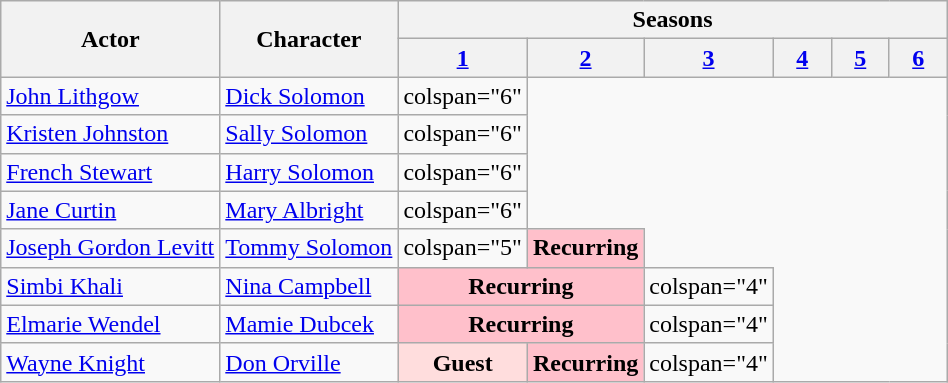<table class="wikitable" width="50%" style="white-space:nowrap;">
<tr>
<th rowspan="2">Actor</th>
<th rowspan="2">Character</th>
<th colspan="6">Seasons</th>
</tr>
<tr>
<th width="10%" scope="col"><a href='#'>1</a></th>
<th width="10%" scope="col"><a href='#'>2</a></th>
<th width="10%" scope="col"><a href='#'>3</a></th>
<th width="10%" scope="col"><a href='#'>4</a></th>
<th width="10%" scope="col"><a href='#'>5</a></th>
<th width="10%" scope="col"><a href='#'>6</a></th>
</tr>
<tr>
<td><a href='#'>John Lithgow</a></td>
<td><a href='#'>Dick Solomon</a></td>
<td>colspan="6" </td>
</tr>
<tr>
<td><a href='#'>Kristen Johnston</a></td>
<td><a href='#'>Sally Solomon</a></td>
<td>colspan="6" </td>
</tr>
<tr>
<td><a href='#'>French Stewart</a></td>
<td><a href='#'>Harry Solomon</a></td>
<td>colspan="6" </td>
</tr>
<tr>
<td><a href='#'>Jane Curtin</a></td>
<td><a href='#'>Mary Albright</a></td>
<td>colspan="6" </td>
</tr>
<tr>
<td><a href='#'>Joseph Gordon Levitt</a></td>
<td><a href='#'>Tommy Solomon</a></td>
<td>colspan="5" </td>
<td colspan="1" style="background:pink; text-align:center;"><strong>Recurring</strong></td>
</tr>
<tr>
<td><a href='#'>Simbi Khali</a></td>
<td><a href='#'>Nina Campbell</a></td>
<td colspan="2" style="background:pink; text-align:center;"><strong>Recurring</strong></td>
<td>colspan="4" </td>
</tr>
<tr>
<td><a href='#'>Elmarie Wendel</a></td>
<td><a href='#'>Mamie Dubcek</a></td>
<td colspan="2" style="background:pink; text-align:center;"><strong>Recurring</strong></td>
<td>colspan="4" </td>
</tr>
<tr>
<td><a href='#'>Wayne Knight</a></td>
<td><a href='#'>Don Orville</a></td>
<td colspan="1" style="background:#fdd; text-align:center;"><strong>Guest</strong></td>
<td colspan="1" style="background:pink; text-align:center;"><strong>Recurring</strong></td>
<td>colspan="4" </td>
</tr>
</table>
